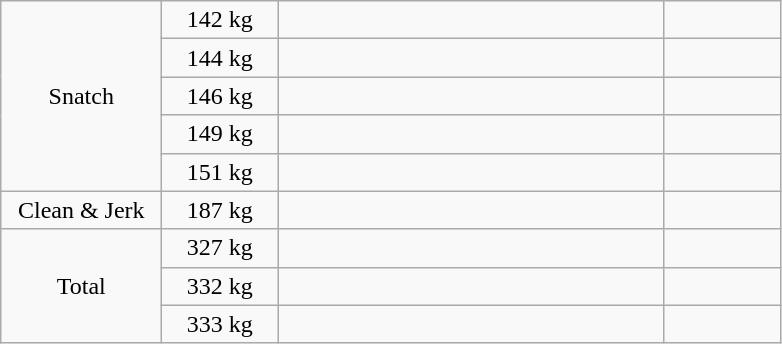<table class = "wikitable" style="text-align:center;">
<tr>
<td width=100 rowspan=5>Snatch</td>
<td width=70>142 kg</td>
<td width=250 align=left></td>
<td width=70></td>
</tr>
<tr>
<td>144 kg</td>
<td align=left></td>
<td></td>
</tr>
<tr>
<td>146 kg</td>
<td align=left></td>
<td></td>
</tr>
<tr>
<td>149 kg</td>
<td align=left></td>
<td></td>
</tr>
<tr>
<td>151 kg</td>
<td align=left></td>
<td></td>
</tr>
<tr>
<td>Clean & Jerk</td>
<td>187 kg</td>
<td align=left></td>
<td></td>
</tr>
<tr>
<td rowspan=3>Total</td>
<td>327 kg</td>
<td align=left></td>
<td></td>
</tr>
<tr>
<td>332 kg</td>
<td align=left></td>
<td></td>
</tr>
<tr>
<td>333 kg</td>
<td align=left></td>
<td></td>
</tr>
</table>
